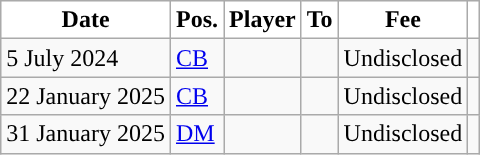<table class="wikitable plainrowheaders sortable">
<tr>
<th style="background-color: white; color:black; ">Date</th>
<th style="background-color: white; color:black; ">Pos.</th>
<th style="background-color: white; color:black; ">Player</th>
<th style="background-color: white; color:black; ">To</th>
<th style="background-color: white; color:black; ">Fee</th>
<th style="background-color: white; color:black; "></th>
</tr>
<tr>
<td>5 July 2024</td>
<td><a href='#'>CB</a></td>
<td></td>
<td></td>
<td>Undisclosed</td>
<td></td>
</tr>
<tr>
<td>22 January 2025</td>
<td><a href='#'>CB</a></td>
<td></td>
<td></td>
<td>Undisclosed</td>
<td></td>
</tr>
<tr>
<td>31 January 2025</td>
<td><a href='#'>DM</a></td>
<td></td>
<td></td>
<td>Undisclosed</td>
<td></td>
</tr>
</table>
